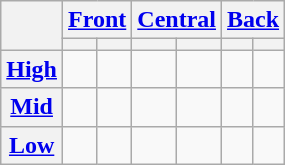<table class="wikitable" style="text-align: center">
<tr>
<th rowspan="2"></th>
<th colspan="2"><a href='#'>Front</a></th>
<th colspan="2"><a href='#'>Central</a></th>
<th colspan="2"><a href='#'>Back</a></th>
</tr>
<tr>
<th></th>
<th></th>
<th></th>
<th></th>
<th></th>
<th></th>
</tr>
<tr>
<th><a href='#'>High</a></th>
<td></td>
<td> </td>
<td></td>
<td></td>
<td></td>
<td> </td>
</tr>
<tr>
<th><a href='#'>Mid</a></th>
<td></td>
<td> </td>
<td></td>
<td></td>
<td></td>
<td> </td>
</tr>
<tr>
<th><a href='#'>Low</a></th>
<td></td>
<td></td>
<td></td>
<td> </td>
<td></td>
<td></td>
</tr>
</table>
